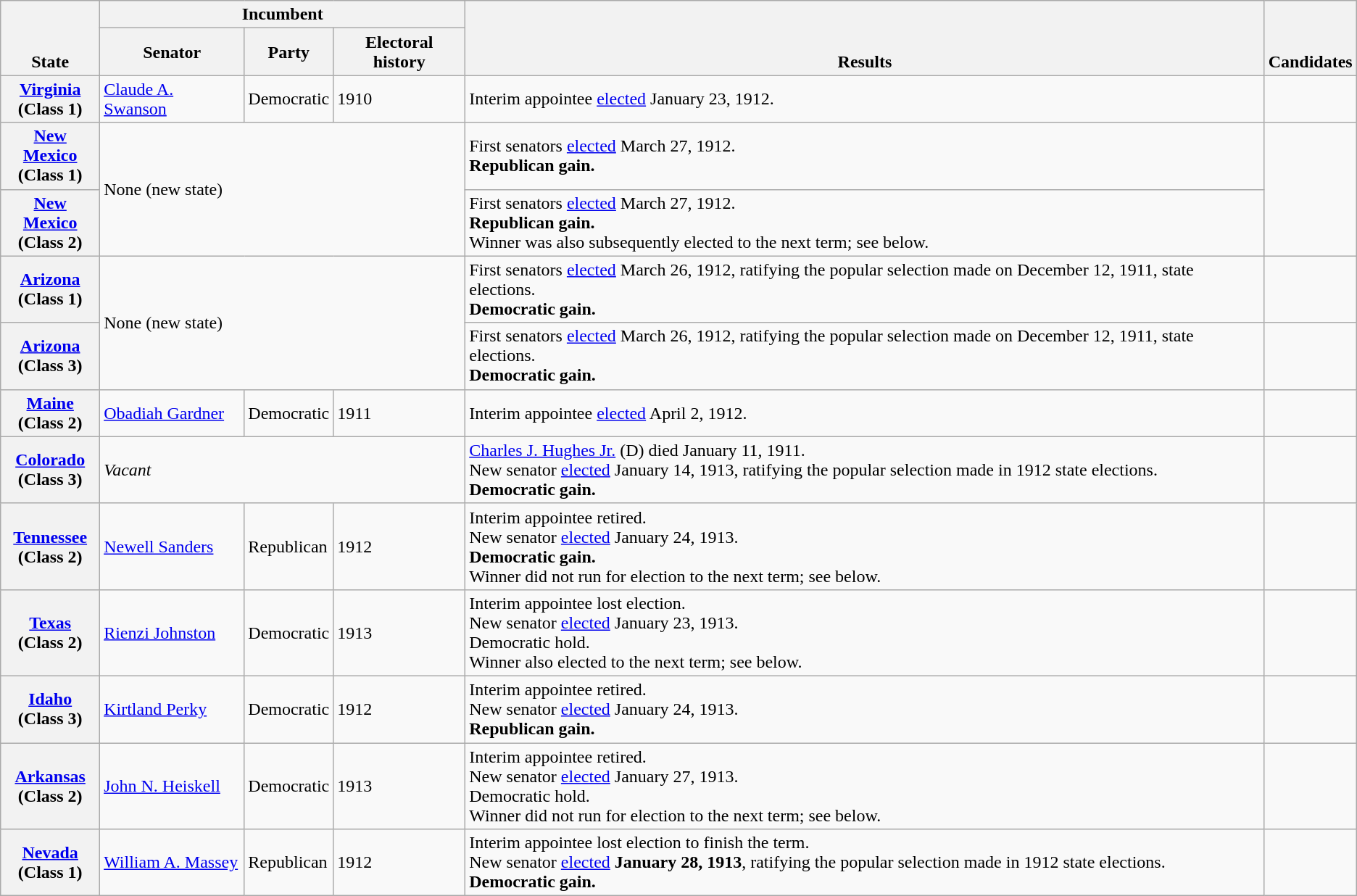<table class=wikitable>
<tr valign=bottom>
<th rowspan=2>State</th>
<th colspan=3>Incumbent</th>
<th rowspan=2>Results</th>
<th rowspan=2>Candidates</th>
</tr>
<tr>
<th>Senator</th>
<th>Party</th>
<th>Electoral history</th>
</tr>
<tr>
<th><a href='#'>Virginia</a><br>(Class 1)</th>
<td><a href='#'>Claude A. Swanson</a></td>
<td>Democratic</td>
<td>1910 </td>
<td>Interim appointee <a href='#'>elected</a> January 23, 1912.</td>
<td nowrap></td>
</tr>
<tr>
<th><a href='#'>New Mexico</a><br>(Class 1)</th>
<td colspan=3 rowspan=2>None (new state)</td>
<td>First senators <a href='#'>elected</a> March 27, 1912.<br><strong>Republican gain.</strong></td>
<td nowrap rowspan=2></td>
</tr>
<tr>
<th><a href='#'>New Mexico</a><br>(Class 2)</th>
<td>First senators <a href='#'>elected</a> March 27, 1912.<br><strong>Republican gain.</strong><br>Winner was also subsequently elected to the next term; see below.</td>
</tr>
<tr>
<th><a href='#'>Arizona</a><br>(Class 1)</th>
<td colspan=3 rowspan=2>None (new state)</td>
<td>First senators <a href='#'>elected</a> March 26, 1912, ratifying the popular selection made on December 12, 1911, state elections.<br><strong>Democratic gain.</strong></td>
<td nowrap></td>
</tr>
<tr>
<th><a href='#'>Arizona</a><br>(Class 3)</th>
<td>First senators <a href='#'>elected</a> March 26, 1912, ratifying the popular selection made on December 12, 1911, state elections.<br><strong>Democratic gain.</strong></td>
<td nowrap></td>
</tr>
<tr>
<th><a href='#'>Maine</a><br>(Class 2)</th>
<td><a href='#'>Obadiah Gardner</a></td>
<td>Democratic</td>
<td>1911 </td>
<td>Interim appointee <a href='#'>elected</a> April 2, 1912.</td>
<td nowrap></td>
</tr>
<tr>
<th><a href='#'>Colorado</a><br>(Class 3)</th>
<td colspan=3><em>Vacant</em></td>
<td><a href='#'>Charles J. Hughes Jr.</a> (D) died January 11, 1911.<br>New senator <a href='#'>elected</a> January 14, 1913, ratifying the popular selection made in 1912 state elections.<br><strong>Democratic gain.</strong></td>
<td nowrap></td>
</tr>
<tr>
<th><a href='#'>Tennessee</a><br>(Class 2)</th>
<td><a href='#'>Newell Sanders</a></td>
<td>Republican</td>
<td>1912 </td>
<td>Interim appointee retired.<br>New senator <a href='#'>elected</a> January 24, 1913.<br><strong>Democratic gain.</strong><br>Winner did not run for election to the next term; see below.</td>
<td nowrap></td>
</tr>
<tr>
<th><a href='#'>Texas</a><br>(Class 2)</th>
<td><a href='#'>Rienzi Johnston</a></td>
<td>Democratic</td>
<td>1913 </td>
<td>Interim appointee lost election.<br>New senator <a href='#'>elected</a> January 23, 1913.<br>Democratic hold.<br>Winner also elected to the next term; see below.</td>
<td nowrap></td>
</tr>
<tr>
<th><a href='#'>Idaho</a><br>(Class 3)</th>
<td><a href='#'>Kirtland Perky</a></td>
<td>Democratic</td>
<td>1912 </td>
<td>Interim appointee retired.<br>New senator <a href='#'>elected</a> January 24, 1913.<br><strong>Republican gain.</strong></td>
<td nowrap></td>
</tr>
<tr>
<th><a href='#'>Arkansas</a><br>(Class 2)</th>
<td><a href='#'>John N. Heiskell</a></td>
<td>Democratic</td>
<td>1913 </td>
<td>Interim appointee retired.<br>New senator <a href='#'>elected</a> January 27, 1913.<br>Democratic hold.<br> Winner did not run for election to the next term; see below.</td>
<td nowrap></td>
</tr>
<tr>
<th><a href='#'>Nevada</a><br>(Class 1)</th>
<td><a href='#'>William A. Massey</a></td>
<td>Republican</td>
<td>1912 </td>
<td>Interim appointee lost election to finish the term.<br>New senator <a href='#'>elected</a> <strong>January 28, 1913</strong>, ratifying the popular selection made in 1912 state elections.<br><strong>Democratic gain.</strong></td>
<td nowrap></td>
</tr>
</table>
